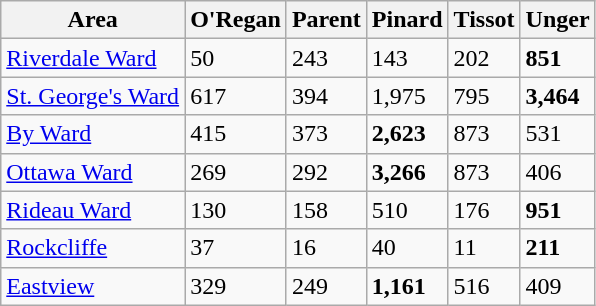<table class="wikitable sortable">
<tr>
<th>Area</th>
<th>O'Regan</th>
<th>Parent</th>
<th>Pinard</th>
<th>Tissot</th>
<th>Unger</th>
</tr>
<tr>
<td><a href='#'>Riverdale Ward</a></td>
<td>50</td>
<td>243</td>
<td>143</td>
<td>202</td>
<td><strong>851</strong></td>
</tr>
<tr>
<td><a href='#'>St. George's Ward</a></td>
<td>617</td>
<td>394</td>
<td>1,975</td>
<td>795</td>
<td><strong>3,464</strong></td>
</tr>
<tr>
<td><a href='#'>By Ward</a></td>
<td>415</td>
<td>373</td>
<td><strong>2,623</strong></td>
<td>873</td>
<td>531</td>
</tr>
<tr>
<td><a href='#'>Ottawa Ward</a></td>
<td>269</td>
<td>292</td>
<td><strong>3,266</strong></td>
<td>873</td>
<td>406</td>
</tr>
<tr>
<td><a href='#'>Rideau Ward</a></td>
<td>130</td>
<td>158</td>
<td>510</td>
<td>176</td>
<td><strong>951</strong></td>
</tr>
<tr>
<td><a href='#'>Rockcliffe</a></td>
<td>37</td>
<td>16</td>
<td>40</td>
<td>11</td>
<td><strong>211</strong></td>
</tr>
<tr>
<td><a href='#'>Eastview</a></td>
<td>329</td>
<td>249</td>
<td><strong>1,161</strong></td>
<td>516</td>
<td>409</td>
</tr>
</table>
